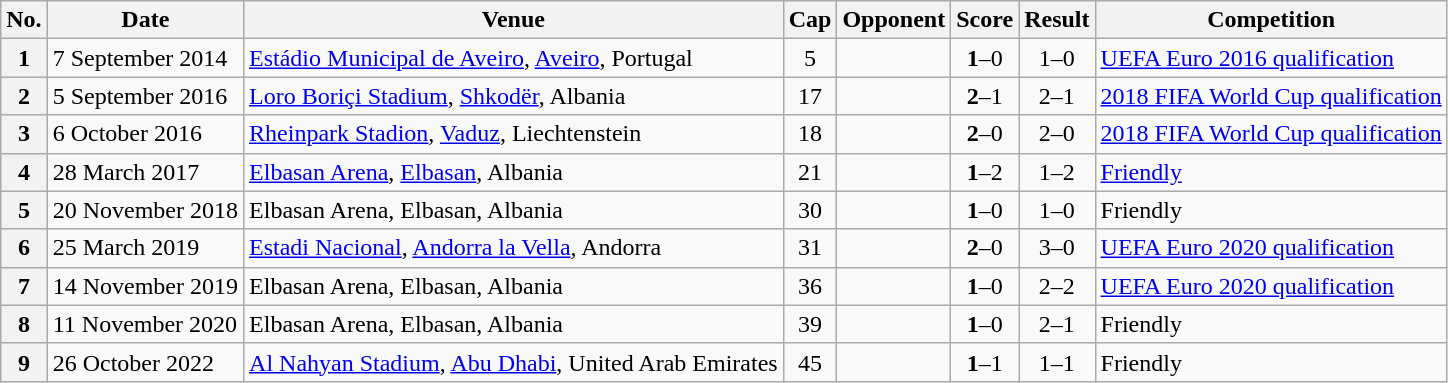<table class="wikitable sortable plainrowheaders">
<tr>
<th scope=col>No.</th>
<th scope=col data-sort-type=date>Date</th>
<th scope=col>Venue</th>
<th scope=col>Cap</th>
<th scope=col>Opponent</th>
<th scope=col>Score</th>
<th scope=col>Result</th>
<th scope=col>Competition</th>
</tr>
<tr>
<th scope=row>1</th>
<td>7 September 2014</td>
<td><a href='#'>Estádio Municipal de Aveiro</a>, <a href='#'>Aveiro</a>, Portugal</td>
<td align=center>5</td>
<td></td>
<td align=center><strong>1</strong>–0</td>
<td align=center>1–0</td>
<td><a href='#'>UEFA Euro 2016 qualification</a></td>
</tr>
<tr>
<th scope=row>2</th>
<td>5 September 2016</td>
<td><a href='#'>Loro Boriçi Stadium</a>, <a href='#'>Shkodër</a>, Albania</td>
<td align=center>17</td>
<td></td>
<td align=center><strong>2</strong>–1</td>
<td align=center>2–1</td>
<td><a href='#'>2018 FIFA World Cup qualification</a></td>
</tr>
<tr>
<th scope=row>3</th>
<td>6 October 2016</td>
<td><a href='#'>Rheinpark Stadion</a>, <a href='#'>Vaduz</a>, Liechtenstein</td>
<td align=center>18</td>
<td></td>
<td align=center><strong>2</strong>–0</td>
<td align=center>2–0</td>
<td><a href='#'>2018 FIFA World Cup qualification</a></td>
</tr>
<tr>
<th scope=row>4</th>
<td>28 March 2017</td>
<td><a href='#'>Elbasan Arena</a>, <a href='#'>Elbasan</a>, Albania</td>
<td align=center>21</td>
<td></td>
<td align=center><strong>1</strong>–2</td>
<td align=center>1–2</td>
<td><a href='#'>Friendly</a></td>
</tr>
<tr>
<th scope=row>5</th>
<td>20 November 2018</td>
<td>Elbasan Arena, Elbasan, Albania</td>
<td align=center>30</td>
<td></td>
<td align=center><strong>1</strong>–0</td>
<td align=center>1–0</td>
<td>Friendly</td>
</tr>
<tr>
<th scope=row>6</th>
<td>25 March 2019</td>
<td><a href='#'>Estadi Nacional</a>, <a href='#'>Andorra la Vella</a>, Andorra</td>
<td align=center>31</td>
<td></td>
<td align=center><strong>2</strong>–0</td>
<td align=center>3–0</td>
<td><a href='#'>UEFA Euro 2020 qualification</a></td>
</tr>
<tr>
<th scope=row>7</th>
<td>14 November 2019</td>
<td>Elbasan Arena, Elbasan, Albania</td>
<td align=center>36</td>
<td></td>
<td align=center><strong>1</strong>–0</td>
<td align=center>2–2</td>
<td><a href='#'>UEFA Euro 2020 qualification</a></td>
</tr>
<tr>
<th scope=row>8</th>
<td>11 November 2020</td>
<td>Elbasan Arena, Elbasan, Albania</td>
<td align=center>39</td>
<td></td>
<td align=center><strong>1</strong>–0</td>
<td align=center>2–1</td>
<td>Friendly</td>
</tr>
<tr>
<th scope=row>9</th>
<td>26 October 2022</td>
<td><a href='#'>Al Nahyan Stadium</a>, <a href='#'>Abu Dhabi</a>, United Arab Emirates</td>
<td align=center>45</td>
<td></td>
<td align=center><strong>1</strong>–1</td>
<td align=center>1–1</td>
<td>Friendly</td>
</tr>
</table>
